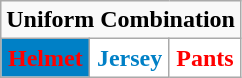<table class="wikitable"  style="display: inline-table;">
<tr>
<td align="center" Colspan="3"><strong>Uniform Combination</strong></td>
</tr>
<tr align="center">
<td style="background:#0080C6; color:red"><strong>Helmet</strong></td>
<td style="background:white; color: #0080C6;"><strong>Jersey</strong></td>
<td style="background:white; color:red"><strong>Pants</strong></td>
</tr>
</table>
